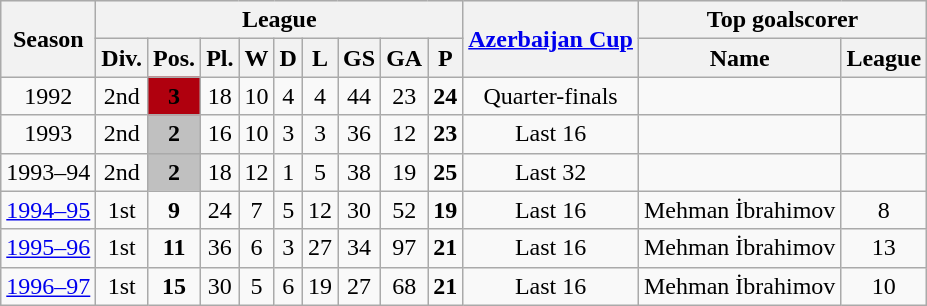<table class="wikitable">
<tr style="background:#efefef;">
<th rowspan="2">Season</th>
<th colspan="9">League</th>
<th rowspan="2"><a href='#'>Azerbaijan Cup</a></th>
<th colspan="2">Top goalscorer</th>
</tr>
<tr>
<th>Div.</th>
<th>Pos.</th>
<th>Pl.</th>
<th>W</th>
<th>D</th>
<th>L</th>
<th>GS</th>
<th>GA</th>
<th>P</th>
<th>Name</th>
<th>League</th>
</tr>
<tr>
<td align=center>1992</td>
<td align=center>2nd</td>
<td align=center bgcolor=bronze><strong>3</strong></td>
<td align=center>18</td>
<td align=center>10</td>
<td align=center>4</td>
<td align=center>4</td>
<td align=center>44</td>
<td align=center>23</td>
<td align=center><strong>24</strong></td>
<td align=center>Quarter-finals</td>
<td align=center></td>
<td align=center></td>
</tr>
<tr>
<td align=center>1993</td>
<td align=center>2nd</td>
<td align=center bgcolor=silver><strong>2</strong></td>
<td align=center>16</td>
<td align=center>10</td>
<td align=center>3</td>
<td align=center>3</td>
<td align=center>36</td>
<td align=center>12</td>
<td align=center><strong>23</strong></td>
<td align=center>Last 16</td>
<td align=center></td>
<td align=center></td>
</tr>
<tr>
<td align=center>1993–94</td>
<td align=center>2nd</td>
<td align=center bgcolor=silver><strong>2</strong></td>
<td align=center>18</td>
<td align=center>12</td>
<td align=center>1</td>
<td align=center>5</td>
<td align=center>38</td>
<td align=center>19</td>
<td align=center><strong>25</strong></td>
<td align=center>Last 32</td>
<td align=center></td>
<td align=center></td>
</tr>
<tr>
<td align=center><a href='#'>1994–95</a></td>
<td align=center>1st</td>
<td align=center><strong>9</strong></td>
<td align=center>24</td>
<td align=center>7</td>
<td align=center>5</td>
<td align=center>12</td>
<td align=center>30</td>
<td align=center>52</td>
<td align=center><strong>19</strong></td>
<td align=center>Last 16</td>
<td align=center>Mehman İbrahimov</td>
<td align=center>8</td>
</tr>
<tr>
<td align=center><a href='#'>1995–96</a></td>
<td align=center>1st</td>
<td align=center><strong>11</strong></td>
<td align=center>36</td>
<td align=center>6</td>
<td align=center>3</td>
<td align=center>27</td>
<td align=center>34</td>
<td align=center>97</td>
<td align=center><strong>21</strong></td>
<td align=center>Last 16</td>
<td align=center>Mehman İbrahimov</td>
<td align=center>13</td>
</tr>
<tr>
<td align=center><a href='#'>1996–97</a></td>
<td align=center>1st</td>
<td align=center><strong>15</strong></td>
<td align=center>30</td>
<td align=center>5</td>
<td align=center>6</td>
<td align=center>19</td>
<td align=center>27</td>
<td align=center>68</td>
<td align=center><strong>21</strong></td>
<td align=center>Last 16</td>
<td align=center>Mehman İbrahimov</td>
<td align=center>10</td>
</tr>
</table>
